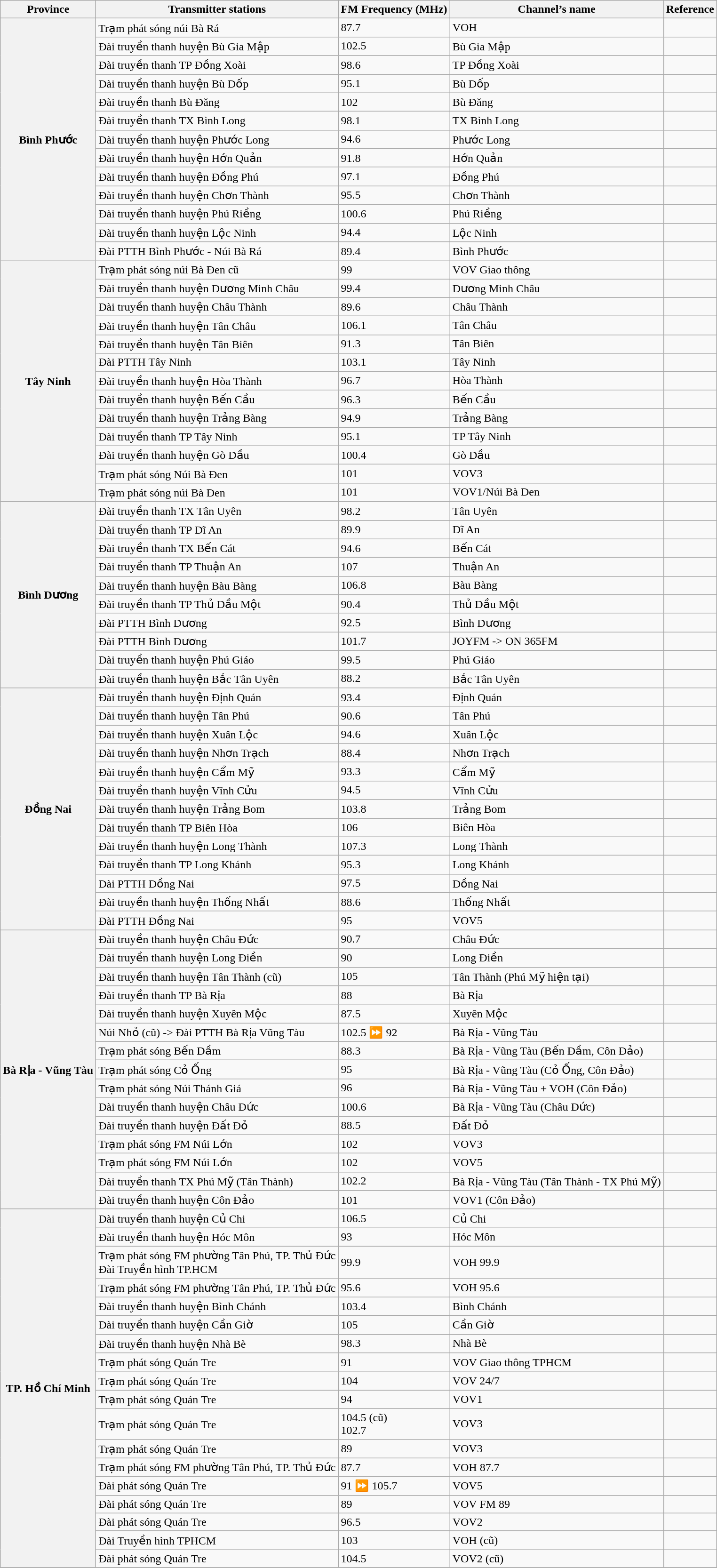<table class="wikitable">
<tr>
<th>Province</th>
<th>Transmitter stations</th>
<th>FM Frequency (MHz)</th>
<th>Channel’s name</th>
<th>Reference</th>
</tr>
<tr>
<th rowspan="13">Bình Phước</th>
<td>Trạm phát sóng núi Bà Rá</td>
<td>87.7</td>
<td>VOH</td>
<td></td>
</tr>
<tr>
<td>Đài truyền thanh huyện Bù Gia Mập</td>
<td>102.5</td>
<td>Bù Gia Mập</td>
<td></td>
</tr>
<tr>
<td>Đài truyền thanh TP Đồng Xoài</td>
<td>98.6</td>
<td>TP Đồng Xoài</td>
<td></td>
</tr>
<tr>
<td>Đài truyền thanh huyện Bù Đốp</td>
<td>95.1</td>
<td>Bù Đốp</td>
<td></td>
</tr>
<tr>
<td>Đài truyền thanh Bù Đăng</td>
<td>102</td>
<td>Bù Đăng</td>
<td></td>
</tr>
<tr>
<td>Đài truyền thanh TX Bình Long</td>
<td>98.1</td>
<td>TX Bình Long</td>
<td></td>
</tr>
<tr>
<td>Đài truyền thanh huyện Phước Long</td>
<td>94.6</td>
<td>Phước Long</td>
<td></td>
</tr>
<tr>
<td>Đài truyền thanh huyện Hớn Quản</td>
<td>91.8</td>
<td>Hớn Quản</td>
<td></td>
</tr>
<tr>
<td>Đài truyền thanh huyện Đồng Phú</td>
<td>97.1</td>
<td>Đồng Phú</td>
<td></td>
</tr>
<tr>
<td>Đài truyền thanh huyện Chơn Thành</td>
<td>95.5</td>
<td>Chơn Thành</td>
<td></td>
</tr>
<tr>
<td>Đài truyền thanh huyện Phú Riềng</td>
<td>100.6</td>
<td>Phú Riềng</td>
<td></td>
</tr>
<tr>
<td>Đài truyền thanh huyện Lộc Ninh</td>
<td>94.4</td>
<td>Lộc Ninh</td>
<td></td>
</tr>
<tr>
<td>Đài PTTH Bình Phước - Núi Bà Rá</td>
<td>89.4</td>
<td>Bình Phước</td>
<td></td>
</tr>
<tr>
<th rowspan="13">Tây Ninh</th>
<td>Trạm phát sóng núi Bà Đen cũ</td>
<td>99</td>
<td>VOV Giao thông</td>
<td></td>
</tr>
<tr>
<td>Đài truyền thanh huyện Dương Minh Châu</td>
<td>99.4</td>
<td>Dương Minh Châu</td>
<td></td>
</tr>
<tr>
<td>Đài truyền thanh huyện Châu Thành</td>
<td>89.6</td>
<td>Châu Thành</td>
<td></td>
</tr>
<tr>
<td>Đài truyền thanh huyện Tân Châu</td>
<td>106.1</td>
<td>Tân Châu</td>
<td></td>
</tr>
<tr>
<td>Đài truyền thanh huyện Tân Biên</td>
<td>91.3</td>
<td>Tân Biên</td>
<td></td>
</tr>
<tr>
<td>Đài PTTH Tây Ninh</td>
<td>103.1</td>
<td>Tây Ninh</td>
<td></td>
</tr>
<tr>
<td>Đài truyền thanh huyện Hòa Thành</td>
<td>96.7</td>
<td>Hòa Thành</td>
<td></td>
</tr>
<tr>
<td>Đài truyền thanh huyện Bến Cầu</td>
<td>96.3</td>
<td>Bến Cầu</td>
<td></td>
</tr>
<tr>
<td>Đài truyền thanh huyện Trảng Bàng</td>
<td>94.9</td>
<td>Trảng Bàng</td>
<td></td>
</tr>
<tr>
<td>Đài truyền thanh TP Tây Ninh</td>
<td>95.1</td>
<td>TP Tây Ninh</td>
<td></td>
</tr>
<tr>
<td>Đài truyền thanh huyện Gò Dầu</td>
<td>100.4</td>
<td>Gò Dầu</td>
<td></td>
</tr>
<tr>
<td>Trạm phát sóng Núi Bà Đen</td>
<td>101</td>
<td>VOV3</td>
<td></td>
</tr>
<tr>
<td>Trạm phát sóng núi Bà Đen</td>
<td>101</td>
<td>VOV1/Núi Bà Đen</td>
<td></td>
</tr>
<tr>
<th rowspan="10">Bình Dương</th>
<td>Đài truyền thanh TX Tân Uyên</td>
<td>98.2</td>
<td>Tân Uyên</td>
<td></td>
</tr>
<tr>
<td>Đài truyền thanh TP Dĩ An</td>
<td>89.9</td>
<td>Dĩ An</td>
<td></td>
</tr>
<tr>
<td>Đài truyền thanh TX Bến Cát</td>
<td>94.6</td>
<td>Bến Cát</td>
<td></td>
</tr>
<tr>
<td>Đài truyền thanh TP Thuận An</td>
<td>107</td>
<td>Thuận An</td>
<td></td>
</tr>
<tr>
<td>Đài truyền thanh huyện Bàu Bàng</td>
<td>106.8</td>
<td>Bàu Bàng</td>
<td></td>
</tr>
<tr>
<td>Đài truyền thanh TP Thủ Dầu Một</td>
<td>90.4</td>
<td>Thủ Dầu Một</td>
<td></td>
</tr>
<tr>
<td>Đài PTTH Bình Dương</td>
<td>92.5</td>
<td>Bình Dương</td>
<td></td>
</tr>
<tr>
<td>Đài PTTH Bình Dương</td>
<td>101.7</td>
<td>JOYFM -> ON 365FM</td>
<td></td>
</tr>
<tr>
<td>Đài truyền thanh huyện Phú Giáo</td>
<td>99.5</td>
<td>Phú Giáo</td>
<td></td>
</tr>
<tr>
<td>Đài truyền thanh huyện Bắc Tân Uyên</td>
<td>88.2</td>
<td>Bắc Tân Uyên</td>
<td></td>
</tr>
<tr>
<th rowspan="13">Đồng Nai</th>
<td>Đài truyền thanh huyện Định Quán</td>
<td>93.4</td>
<td>Định Quán</td>
<td></td>
</tr>
<tr>
<td>Đài truyền thanh huyện Tân Phú</td>
<td>90.6</td>
<td>Tân Phú</td>
<td></td>
</tr>
<tr>
<td>Đài truyền thanh huyện Xuân Lộc</td>
<td>94.6</td>
<td>Xuân Lộc</td>
<td></td>
</tr>
<tr>
<td>Đài truyền thanh huyện Nhơn Trạch</td>
<td>88.4</td>
<td>Nhơn Trạch</td>
<td></td>
</tr>
<tr>
<td>Đài truyền thanh huyện Cẩm Mỹ</td>
<td>93.3</td>
<td>Cẩm Mỹ</td>
<td></td>
</tr>
<tr>
<td>Đài truyền thanh huyện Vĩnh Cửu</td>
<td>94.5</td>
<td>Vĩnh Cửu</td>
<td></td>
</tr>
<tr>
<td>Đài truyền thanh huyện Trảng Bom</td>
<td>103.8</td>
<td>Trảng Bom</td>
<td></td>
</tr>
<tr>
<td>Đài truyền thanh TP Biên Hòa</td>
<td>106</td>
<td>Biên Hòa</td>
<td></td>
</tr>
<tr>
<td>Đài truyền thanh huyện Long Thành</td>
<td>107.3</td>
<td>Long Thành</td>
<td></td>
</tr>
<tr>
<td>Đài truyền thanh TP Long Khánh</td>
<td>95.3</td>
<td>Long Khánh</td>
<td></td>
</tr>
<tr>
<td>Đài PTTH Đồng Nai</td>
<td>97.5</td>
<td>Đồng Nai</td>
<td></td>
</tr>
<tr>
<td>Đài truyền thanh huyện Thống Nhất</td>
<td>88.6</td>
<td>Thống Nhất</td>
<td></td>
</tr>
<tr>
<td>Đài PTTH Đồng Nai</td>
<td>95</td>
<td>VOV5</td>
<td></td>
</tr>
<tr>
<th rowspan="15">Bà Rịa - Vũng Tàu</th>
<td>Đài truyền thanh huyện Châu Đức</td>
<td>90.7</td>
<td>Châu Đức</td>
<td></td>
</tr>
<tr>
<td>Đài truyền thanh huyện Long Điền</td>
<td>90</td>
<td>Long Điền</td>
<td></td>
</tr>
<tr>
<td>Đài truyền thanh huyện Tân Thành (cũ)</td>
<td>105</td>
<td>Tân Thành (Phú Mỹ hiện tại)</td>
<td></td>
</tr>
<tr>
<td>Đài truyền thanh TP Bà Rịa</td>
<td>88</td>
<td>Bà Rịa</td>
<td></td>
</tr>
<tr>
<td>Đài truyền thanh huyện Xuyên Mộc</td>
<td>87.5</td>
<td>Xuyên Mộc</td>
<td></td>
</tr>
<tr>
<td>Núi Nhỏ (cũ) -> Đài PTTH Bà Rịa Vũng Tàu</td>
<td>102.5 ⏩ 92</td>
<td>Bà Rịa - Vũng Tàu</td>
<td></td>
</tr>
<tr>
<td>Trạm phát sóng Bến Dầm</td>
<td>88.3</td>
<td>Bà Rịa - Vũng Tàu (Bến Đầm, Côn Đảo)</td>
<td></td>
</tr>
<tr>
<td>Trạm phát sóng Cỏ Ống</td>
<td>95</td>
<td>Bà Rịa - Vũng Tàu (Cỏ Ống, Côn Đảo)</td>
<td></td>
</tr>
<tr>
<td>Trạm phát sóng Núi Thánh Giá</td>
<td>96</td>
<td>Bà Rịa - Vũng Tàu + VOH (Côn Đảo)</td>
<td></td>
</tr>
<tr>
<td>Đài truyền thanh huyện Châu Đức</td>
<td>100.6</td>
<td>Bà Rịa - Vũng Tàu (Châu Đức)</td>
<td></td>
</tr>
<tr>
<td>Đài truyền thanh huyện Đất Đỏ</td>
<td>88.5</td>
<td>Đất Đỏ</td>
<td></td>
</tr>
<tr>
<td>Trạm phát sóng FM Núi Lớn</td>
<td>102</td>
<td>VOV3</td>
<td></td>
</tr>
<tr>
<td>Trạm phát sóng FM Núi Lớn</td>
<td>102</td>
<td>VOV5</td>
<td></td>
</tr>
<tr>
<td>Đài truyền thanh TX Phú Mỹ (Tân Thành)</td>
<td>102.2</td>
<td>Bà Rịa - Vũng Tàu (Tân Thành - TX Phú Mỹ)</td>
<td></td>
</tr>
<tr>
<td>Đài truyền thanh huyện Côn Đảo</td>
<td>101</td>
<td>VOV1 (Côn Đảo)</td>
<td></td>
</tr>
<tr>
<th rowspan="18">TP. Hồ Chí Minh</th>
<td>Đài truyền thanh huyện Củ Chi</td>
<td>106.5</td>
<td>Củ Chi</td>
<td></td>
</tr>
<tr>
<td>Đài truyền thanh huyện Hóc Môn</td>
<td>93</td>
<td>Hóc Môn</td>
<td></td>
</tr>
<tr>
<td>Trạm phát sóng FM phường Tân Phú, TP. Thủ Đức <br> Đài Truyền hình TP.HCM</td>
<td>99.9</td>
<td>VOH 99.9</td>
<td></td>
</tr>
<tr>
<td>Trạm phát sóng FM phường Tân Phú, TP. Thủ Đức</td>
<td>95.6</td>
<td>VOH 95.6</td>
<td></td>
</tr>
<tr>
<td>Đài truyền thanh huyện Bình Chánh</td>
<td>103.4</td>
<td>Bình Chánh</td>
<td></td>
</tr>
<tr>
<td>Đài truyền thanh huyện Cần Giờ</td>
<td>105</td>
<td>Cần Giờ</td>
<td></td>
</tr>
<tr>
<td>Đài truyền thanh huyện Nhà Bè</td>
<td>98.3</td>
<td>Nhà Bè</td>
<td></td>
</tr>
<tr>
<td>Trạm phát sóng Quán Tre</td>
<td>91</td>
<td>VOV Giao thông TPHCM</td>
<td></td>
</tr>
<tr>
<td>Trạm phát sóng Quán Tre</td>
<td>104</td>
<td>VOV 24/7</td>
<td></td>
</tr>
<tr>
<td>Trạm phát sóng Quán Tre</td>
<td>94</td>
<td>VOV1</td>
<td></td>
</tr>
<tr>
<td>Trạm phát sóng Quán Tre</td>
<td>104.5 (cũ) <br> 102.7</td>
<td>VOV3</td>
<td></td>
</tr>
<tr>
<td>Trạm phát sóng Quán Tre</td>
<td>89</td>
<td>VOV3</td>
<td></td>
</tr>
<tr>
<td>Trạm phát sóng FM phường Tân Phú, TP. Thủ Đức</td>
<td>87.7</td>
<td>VOH 87.7</td>
<td></td>
</tr>
<tr>
<td>Đài phát sóng Quán Tre</td>
<td>91 ⏩ 105.7</td>
<td>VOV5</td>
<td></td>
</tr>
<tr>
<td>Đài phát sóng Quán Tre</td>
<td>89</td>
<td>VOV FM 89</td>
<td></td>
</tr>
<tr>
<td>Đài phát sóng Quán Tre</td>
<td>96.5</td>
<td>VOV2</td>
<td></td>
</tr>
<tr>
<td>Đài Truyền hình TPHCM</td>
<td>103</td>
<td>VOH (cũ)</td>
<td></td>
</tr>
<tr>
<td>Đài phát sóng Quán Tre</td>
<td>104.5</td>
<td>VOV2 (cũ)</td>
<td></td>
</tr>
<tr>
</tr>
</table>
